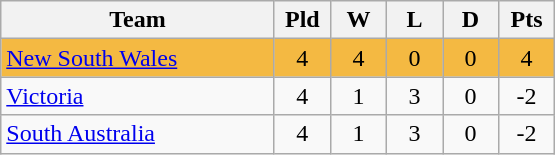<table class="wikitable" style="text-align:center;">
<tr>
<th width=175>Team</th>
<th style="width:30px;" abbr="Played">Pld</th>
<th style="width:30px;" abbr="Won">W</th>
<th style="width:30px;" abbr="Lost">L</th>
<th style="width:30px;" abbr="Drawn">D</th>
<th style="width:30px;" abbr="Points">Pts</th>
</tr>
<tr style="background:#f4b942;">
<td style="text-align:left;"><a href='#'>New South Wales</a></td>
<td>4</td>
<td>4</td>
<td>0</td>
<td>0</td>
<td>4</td>
</tr>
<tr>
<td style="text-align:left;"><a href='#'>Victoria</a></td>
<td>4</td>
<td>1</td>
<td>3</td>
<td>0</td>
<td>-2</td>
</tr>
<tr>
<td style="text-align:left;"><a href='#'>South Australia</a></td>
<td>4</td>
<td>1</td>
<td>3</td>
<td>0</td>
<td>-2</td>
</tr>
</table>
